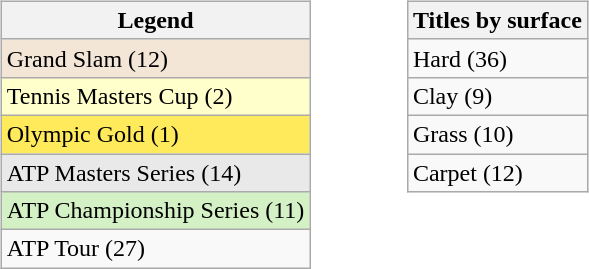<table width=43%>
<tr>
<td valign=top width=33% align=left><br><table class="wikitable">
<tr>
<th>Legend</th>
</tr>
<tr style="background:#f3e6d7;">
<td>Grand Slam (12)</td>
</tr>
<tr style="background:#ffffcc;">
<td>Tennis Masters Cup (2)</td>
</tr>
<tr style="background:#ffea5c;">
<td>Olympic Gold (1)</td>
</tr>
<tr style="background:#e9e9e9;">
<td>ATP Masters Series (14)</td>
</tr>
<tr style="background:#d4f1c5;">
<td>ATP Championship Series (11)</td>
</tr>
<tr>
<td>ATP Tour (27)</td>
</tr>
</table>
</td>
<td valign=top width=33% align=left><br><table class="wikitable">
<tr>
<th>Titles by surface</th>
</tr>
<tr>
<td>Hard (36)</td>
</tr>
<tr>
<td>Clay (9)</td>
</tr>
<tr>
<td>Grass (10)</td>
</tr>
<tr>
<td>Carpet (12)</td>
</tr>
</table>
</td>
</tr>
</table>
